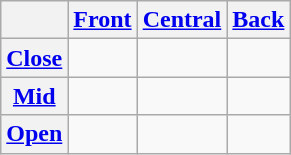<table class="wikitable" style="text-align:center">
<tr>
<th></th>
<th><a href='#'>Front</a></th>
<th><a href='#'>Central</a></th>
<th><a href='#'>Back</a></th>
</tr>
<tr align="center">
<th><a href='#'>Close</a></th>
<td></td>
<td></td>
<td></td>
</tr>
<tr>
<th><a href='#'>Mid</a></th>
<td></td>
<td></td>
<td></td>
</tr>
<tr align="center">
<th><a href='#'>Open</a></th>
<td></td>
<td></td>
<td></td>
</tr>
</table>
